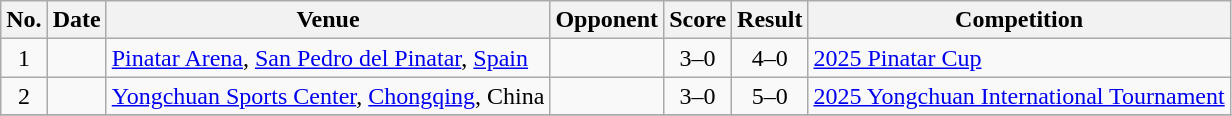<table class="wikitable sortable">
<tr>
<th scope="col">No.</th>
<th scope="col">Date</th>
<th scope="col">Venue</th>
<th scope="col">Opponent</th>
<th scope="col">Score</th>
<th scope="col">Result</th>
<th scope="col">Competition</th>
</tr>
<tr>
<td style="text-align:center">1</td>
<td></td>
<td><a href='#'>Pinatar Arena</a>, <a href='#'>San Pedro del Pinatar</a>, <a href='#'>Spain</a></td>
<td></td>
<td style="text-align:center">3–0</td>
<td style="text-align:center">4–0</td>
<td><a href='#'>2025 Pinatar Cup</a></td>
</tr>
<tr>
<td style="text-align:center">2</td>
<td></td>
<td><a href='#'>Yongchuan Sports Center</a>, <a href='#'>Chongqing</a>, China</td>
<td></td>
<td style="text-align:center">3–0</td>
<td style="text-align:center">5–0</td>
<td><a href='#'>2025 Yongchuan International Tournament</a></td>
</tr>
<tr>
</tr>
</table>
